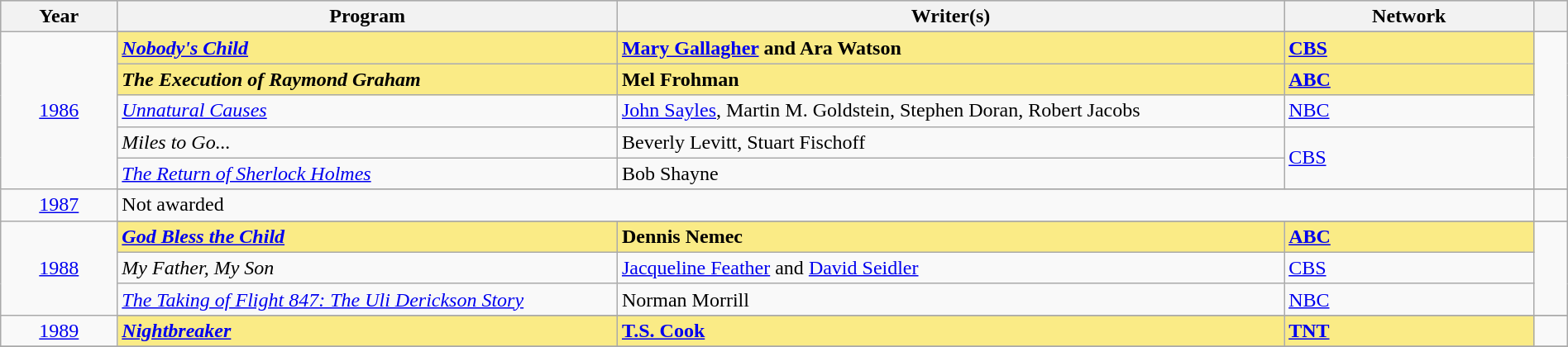<table class="wikitable" style="width:100%">
<tr bgcolor="#bebebe">
<th width="7%">Year</th>
<th width="30%">Program</th>
<th width="40%">Writer(s)</th>
<th width="15%">Network</th>
<th scope="col" style="width:2%;" class="unsortable"></th>
</tr>
<tr>
<td rowspan="6" style="text-align:center"><a href='#'>1986</a></td>
</tr>
<tr>
<td style="background:#FAEB86"><strong><em><a href='#'>Nobody's Child</a></em></strong></td>
<td style="background:#FAEB86"><strong><a href='#'>Mary Gallagher</a> and Ara Watson</strong></td>
<td style="background:#FAEB86"><strong><a href='#'>CBS</a></strong></td>
<td rowspan="5"></td>
</tr>
<tr>
<td style="background:#FAEB86"><strong><em>The Execution of Raymond Graham</em></strong></td>
<td style="background:#FAEB86"><strong>Mel Frohman</strong></td>
<td style="background:#FAEB86"><strong><a href='#'>ABC</a></strong></td>
</tr>
<tr>
<td><em><a href='#'>Unnatural Causes</a></em></td>
<td><a href='#'>John Sayles</a>, Martin M. Goldstein, Stephen Doran, Robert Jacobs</td>
<td><a href='#'>NBC</a></td>
</tr>
<tr>
<td><em>Miles to Go...</em></td>
<td>Beverly Levitt, Stuart Fischoff</td>
<td rowspan="2"><a href='#'>CBS</a></td>
</tr>
<tr>
<td><em><a href='#'>The Return of Sherlock Holmes</a></em></td>
<td>Bob Shayne</td>
</tr>
<tr>
<td rowspan="2" style="text-align:center"><a href='#'>1987</a></td>
</tr>
<tr>
<td colspan="3">Not awarded</td>
<td></td>
</tr>
<tr>
<td rowspan="4" style="text-align:center"><a href='#'>1988</a></td>
</tr>
<tr>
<td style="background:#FAEB86"><strong><em><a href='#'>God Bless the Child</a></em></strong></td>
<td style="background:#FAEB86"><strong>Dennis Nemec</strong></td>
<td style="background:#FAEB86"><strong><a href='#'>ABC</a></strong></td>
<td rowspan="3"></td>
</tr>
<tr>
<td><em>My Father, My Son</em></td>
<td><a href='#'>Jacqueline Feather</a> and <a href='#'>David Seidler</a></td>
<td><a href='#'>CBS</a></td>
</tr>
<tr>
<td><em><a href='#'>The Taking of Flight 847: The Uli Derickson Story</a></em></td>
<td>Norman Morrill</td>
<td><a href='#'>NBC</a></td>
</tr>
<tr>
<td rowspan="2" style="text-align:center"><a href='#'>1989</a></td>
</tr>
<tr>
<td style="background:#FAEB86"><strong><em><a href='#'>Nightbreaker</a></em></strong></td>
<td style="background:#FAEB86"><strong><a href='#'>T.S. Cook</a></strong></td>
<td style="background:#FAEB86"><strong><a href='#'>TNT</a></strong></td>
<td></td>
</tr>
<tr>
</tr>
</table>
